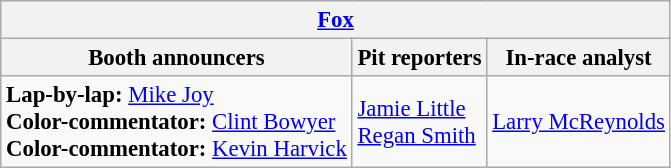<table class="wikitable" style="font-size: 95%">
<tr>
<th colspan="3"><a href='#'>Fox</a></th>
</tr>
<tr>
<th>Booth announcers</th>
<th>Pit reporters</th>
<th>In-race analyst</th>
</tr>
<tr>
<td><strong>Lap-by-lap:</strong> <a href='#'>Mike Joy</a><br><strong>Color-commentator:</strong> <a href='#'>Clint Bowyer</a><br><strong>Color-commentator:</strong> <a href='#'>Kevin Harvick</a></td>
<td><a href='#'>Jamie Little</a><br><a href='#'>Regan Smith</a></td>
<td><a href='#'>Larry McReynolds</a></td>
</tr>
</table>
